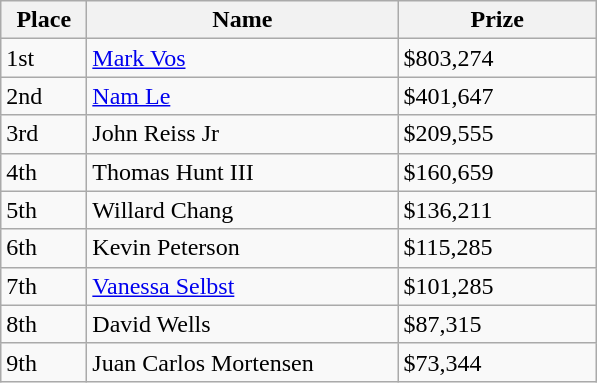<table class="wikitable">
<tr>
<th width="50">Place</th>
<th width="200">Name</th>
<th width="125">Prize</th>
</tr>
<tr>
<td>1st</td>
<td><a href='#'>Mark Vos</a></td>
<td>$803,274</td>
</tr>
<tr>
<td>2nd</td>
<td><a href='#'>Nam Le</a></td>
<td>$401,647</td>
</tr>
<tr>
<td>3rd</td>
<td>John Reiss Jr</td>
<td>$209,555</td>
</tr>
<tr>
<td>4th</td>
<td>Thomas Hunt III</td>
<td>$160,659</td>
</tr>
<tr>
<td>5th</td>
<td>Willard Chang</td>
<td>$136,211</td>
</tr>
<tr>
<td>6th</td>
<td>Kevin Peterson</td>
<td>$115,285</td>
</tr>
<tr>
<td>7th</td>
<td><a href='#'>Vanessa Selbst</a></td>
<td>$101,285</td>
</tr>
<tr>
<td>8th</td>
<td>David Wells</td>
<td>$87,315</td>
</tr>
<tr>
<td>9th</td>
<td>Juan Carlos Mortensen </td>
<td>$73,344</td>
</tr>
</table>
